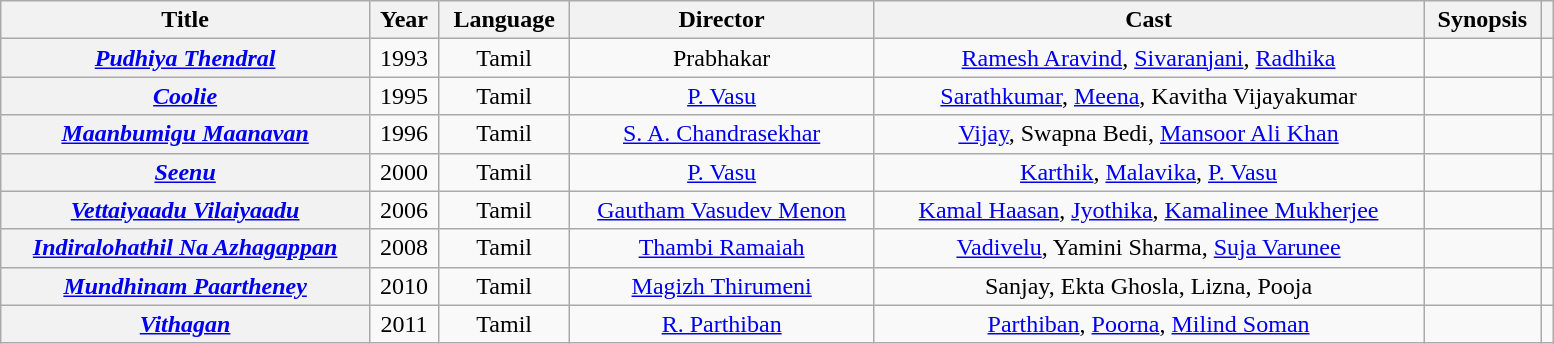<table class="wikitable plainrowheaders sortable" style="width: 82%; text-align: center;">
<tr>
<th scope="col">Title</th>
<th scope="col">Year</th>
<th scope="col">Language</th>
<th scope="col">Director</th>
<th scope="col">Cast</th>
<th scope="col" class="unsortable">Synopsis</th>
<th scope="col" class="unsortable"></th>
</tr>
<tr>
<th scope="row"><em><a href='#'>Pudhiya Thendral</a></em></th>
<td>1993</td>
<td>Tamil</td>
<td>Prabhakar</td>
<td><a href='#'>Ramesh Aravind</a>, <a href='#'>Sivaranjani</a>, <a href='#'>Radhika</a></td>
<td></td>
<td></td>
</tr>
<tr>
<th scope="row"><em><a href='#'>Coolie</a></em></th>
<td>1995</td>
<td>Tamil</td>
<td><a href='#'>P. Vasu</a></td>
<td><a href='#'>Sarathkumar</a>, <a href='#'>Meena</a>, Kavitha Vijayakumar</td>
<td></td>
<td></td>
</tr>
<tr>
<th scope="row"><em><a href='#'>Maanbumigu Maanavan</a></em></th>
<td>1996</td>
<td>Tamil</td>
<td><a href='#'>S. A. Chandrasekhar</a></td>
<td><a href='#'>Vijay</a>, Swapna Bedi, <a href='#'>Mansoor Ali Khan</a></td>
<td></td>
<td></td>
</tr>
<tr>
<th scope="row"><em><a href='#'>Seenu</a></em></th>
<td>2000</td>
<td>Tamil</td>
<td><a href='#'>P. Vasu</a></td>
<td><a href='#'>Karthik</a>, <a href='#'>Malavika</a>, <a href='#'>P. Vasu</a></td>
<td></td>
<td></td>
</tr>
<tr>
<th scope="row"><em><a href='#'>Vettaiyaadu Vilaiyaadu</a></em></th>
<td>2006</td>
<td>Tamil</td>
<td><a href='#'>Gautham Vasudev Menon</a></td>
<td><a href='#'>Kamal Haasan</a>, <a href='#'>Jyothika</a>, <a href='#'>Kamalinee Mukherjee</a></td>
<td></td>
<td></td>
</tr>
<tr>
<th scope="row"><em><a href='#'>Indiralohathil Na Azhagappan</a></em></th>
<td>2008</td>
<td>Tamil</td>
<td><a href='#'>Thambi Ramaiah</a></td>
<td><a href='#'>Vadivelu</a>, Yamini Sharma, <a href='#'>Suja Varunee</a></td>
<td></td>
<td></td>
</tr>
<tr>
<th scope="row"><em><a href='#'>Mundhinam Paartheney</a></em></th>
<td>2010</td>
<td>Tamil</td>
<td><a href='#'>Magizh Thirumeni</a></td>
<td>Sanjay, Ekta Ghosla, Lizna, Pooja</td>
<td></td>
<td></td>
</tr>
<tr>
<th scope="row"><em><a href='#'>Vithagan</a></em></th>
<td>2011</td>
<td>Tamil</td>
<td><a href='#'>R. Parthiban</a></td>
<td><a href='#'>Parthiban</a>, <a href='#'>Poorna</a>, <a href='#'>Milind Soman</a></td>
<td></td>
<td></td>
</tr>
</table>
